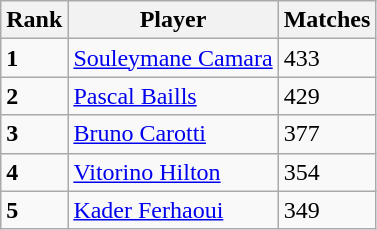<table class="wikitable">
<tr>
<th>Rank</th>
<th>Player</th>
<th>Matches</th>
</tr>
<tr>
<td><strong>1</strong></td>
<td> <a href='#'>Souleymane Camara</a></td>
<td>433</td>
</tr>
<tr>
<td><strong>2</strong></td>
<td> <a href='#'>Pascal Baills</a></td>
<td>429</td>
</tr>
<tr>
<td><strong>3</strong></td>
<td> <a href='#'>Bruno Carotti</a></td>
<td>377</td>
</tr>
<tr>
<td><strong>4</strong></td>
<td> <a href='#'>Vitorino Hilton</a></td>
<td>354</td>
</tr>
<tr>
<td><strong>5</strong></td>
<td> <a href='#'>Kader Ferhaoui</a></td>
<td>349</td>
</tr>
</table>
